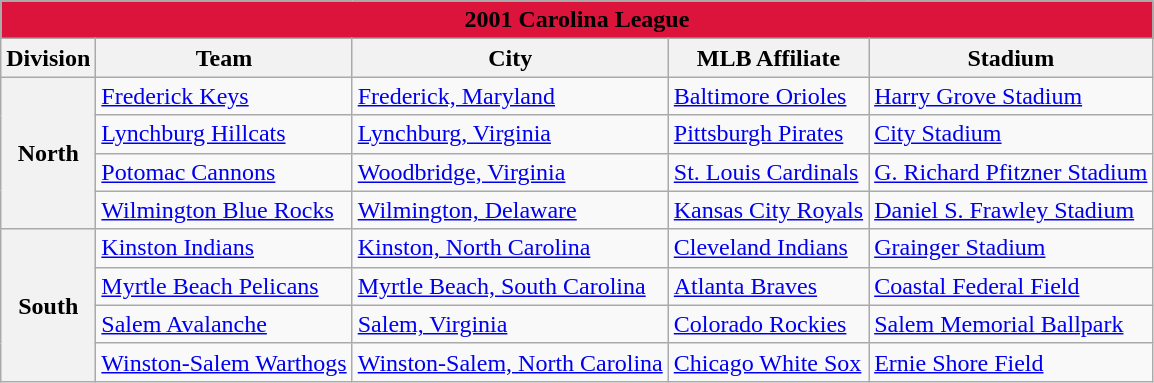<table class="wikitable" style="width:auto">
<tr>
<td bgcolor="#DC143C" align="center" colspan="7"><strong><span>2001 Carolina League</span></strong></td>
</tr>
<tr>
<th>Division</th>
<th>Team</th>
<th>City</th>
<th>MLB Affiliate</th>
<th>Stadium</th>
</tr>
<tr>
<th rowspan="4">North</th>
<td><a href='#'>Frederick Keys</a></td>
<td><a href='#'>Frederick, Maryland</a></td>
<td><a href='#'>Baltimore Orioles</a></td>
<td><a href='#'>Harry Grove Stadium</a></td>
</tr>
<tr>
<td><a href='#'>Lynchburg Hillcats</a></td>
<td><a href='#'>Lynchburg, Virginia</a></td>
<td><a href='#'>Pittsburgh Pirates</a></td>
<td><a href='#'>City Stadium</a></td>
</tr>
<tr>
<td><a href='#'>Potomac Cannons</a></td>
<td><a href='#'>Woodbridge, Virginia</a></td>
<td><a href='#'>St. Louis Cardinals</a></td>
<td><a href='#'>G. Richard Pfitzner Stadium</a></td>
</tr>
<tr>
<td><a href='#'>Wilmington Blue Rocks</a></td>
<td><a href='#'>Wilmington, Delaware</a></td>
<td><a href='#'>Kansas City Royals</a></td>
<td><a href='#'>Daniel S. Frawley Stadium</a></td>
</tr>
<tr>
<th rowspan="4">South</th>
<td><a href='#'>Kinston Indians</a></td>
<td><a href='#'>Kinston, North Carolina</a></td>
<td><a href='#'>Cleveland Indians</a></td>
<td><a href='#'>Grainger Stadium</a></td>
</tr>
<tr>
<td><a href='#'>Myrtle Beach Pelicans</a></td>
<td><a href='#'>Myrtle Beach, South Carolina</a></td>
<td><a href='#'>Atlanta Braves</a></td>
<td><a href='#'>Coastal Federal Field</a></td>
</tr>
<tr>
<td><a href='#'>Salem Avalanche</a></td>
<td><a href='#'>Salem, Virginia</a></td>
<td><a href='#'>Colorado Rockies</a></td>
<td><a href='#'>Salem Memorial Ballpark</a></td>
</tr>
<tr>
<td><a href='#'>Winston-Salem Warthogs</a></td>
<td><a href='#'>Winston-Salem, North Carolina</a></td>
<td><a href='#'>Chicago White Sox</a></td>
<td><a href='#'>Ernie Shore Field</a></td>
</tr>
</table>
